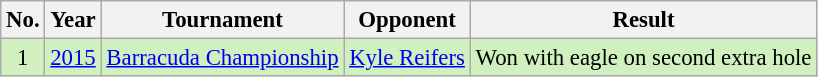<table class="wikitable" style="font-size:95%;">
<tr>
<th>No.</th>
<th>Year</th>
<th>Tournament</th>
<th>Opponent</th>
<th>Result</th>
</tr>
<tr style="background:#D0F0C0;">
<td align=center>1</td>
<td><a href='#'>2015</a></td>
<td><a href='#'>Barracuda Championship</a></td>
<td> <a href='#'>Kyle Reifers</a></td>
<td>Won with eagle on second extra hole</td>
</tr>
</table>
